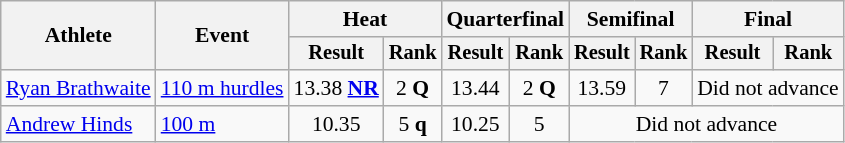<table class=wikitable style="font-size:90%">
<tr>
<th rowspan="2">Athlete</th>
<th rowspan="2">Event</th>
<th colspan="2">Heat</th>
<th colspan="2">Quarterfinal</th>
<th colspan="2">Semifinal</th>
<th colspan="2">Final</th>
</tr>
<tr style="font-size:95%">
<th>Result</th>
<th>Rank</th>
<th>Result</th>
<th>Rank</th>
<th>Result</th>
<th>Rank</th>
<th>Result</th>
<th>Rank</th>
</tr>
<tr align=center>
<td align=left><a href='#'>Ryan Brathwaite</a></td>
<td align=left><a href='#'>110 m hurdles</a></td>
<td>13.38 <strong><a href='#'>NR</a></strong></td>
<td>2 <strong>Q</strong></td>
<td>13.44</td>
<td>2 <strong>Q</strong></td>
<td>13.59</td>
<td>7</td>
<td colspan=2>Did not advance</td>
</tr>
<tr align=center>
<td align=left><a href='#'>Andrew Hinds</a></td>
<td align=left><a href='#'>100 m</a></td>
<td>10.35</td>
<td>5 <strong>q</strong></td>
<td>10.25</td>
<td>5</td>
<td colspan=4>Did not advance</td>
</tr>
</table>
